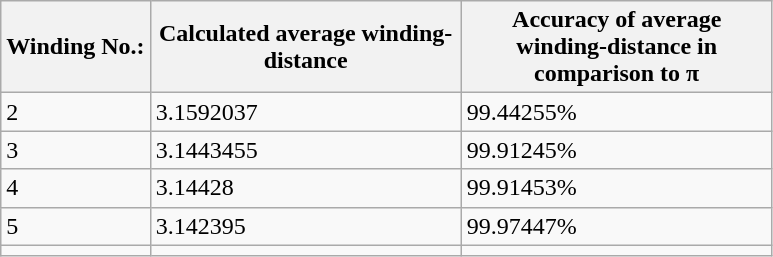<table class="wikitable">
<tr>
<th>Winding No.:</th>
<th width=200px>Calculated average winding-distance</th>
<th width=200px>Accuracy of average winding-distance in comparison to π</th>
</tr>
<tr>
<td>2</td>
<td>3.1592037</td>
<td>99.44255%</td>
</tr>
<tr>
<td>3</td>
<td>3.1443455</td>
<td>99.91245%</td>
</tr>
<tr>
<td>4</td>
<td>3.14428</td>
<td>99.91453%</td>
</tr>
<tr>
<td>5</td>
<td>3.142395</td>
<td>99.97447%</td>
</tr>
<tr>
<td></td>
<td></td>
<td></td>
</tr>
</table>
